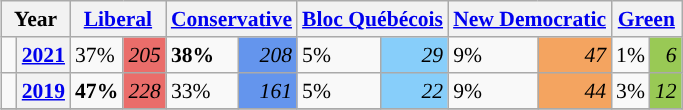<table class="wikitable" style="float:right; width:400; font-size:90%; margin-left:1em;">
<tr>
<th colspan="2" scope="col">Year</th>
<th colspan="2" scope="col"><a href='#'>Liberal</a></th>
<th colspan="2" scope="col"><a href='#'>Conservative</a></th>
<th colspan="2" scope="col"><a href='#'>Bloc Québécois</a></th>
<th colspan="2" scope="col"><a href='#'>New Democratic</a></th>
<th colspan="2" scope="col"><a href='#'>Green</a></th>
</tr>
<tr>
<td style="width: 0.25em; background-color: "></td>
<th><a href='#'>2021</a></th>
<td>37%</td>
<td style="text-align:right; background:#EA6D6A;"><em>205</em></td>
<td><strong>38%</strong></td>
<td style="text-align:right; background:#6495ED;"><em>208</em></td>
<td>5%</td>
<td style="text-align:right; background:#87CEFA;"><em>29</em></td>
<td>9%</td>
<td style="text-align:right; background:#F4A460;"><em>47</em></td>
<td>1%</td>
<td style="text-align:right; background:#99C955;"><em>6</em></td>
</tr>
<tr>
<td style="width: 0.25em; background-color: "></td>
<th><a href='#'>2019</a></th>
<td><strong>47%</strong></td>
<td style="text-align:right; background:#EA6D6A;"><em>228</em></td>
<td>33%</td>
<td style="text-align:right; background:#6495ED;"><em>161</em></td>
<td>5%</td>
<td style="text-align:right; background:#87CEFA;"><em>22</em></td>
<td>9%</td>
<td style="text-align:right; background:#F4A460;"><em>44</em></td>
<td>3%</td>
<td style="text-align:right; background:#99C955;"><em>12</em></td>
</tr>
<tr>
</tr>
</table>
